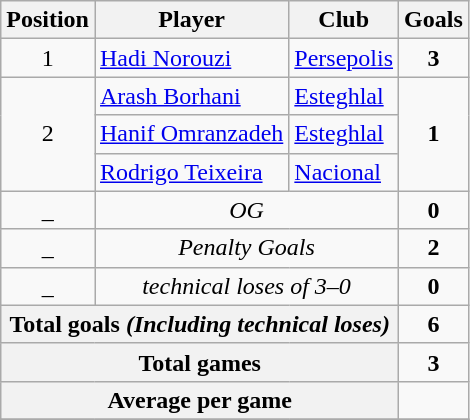<table class="wikitable">
<tr>
<th>Position</th>
<th>Player</th>
<th>Club</th>
<th>Goals</th>
</tr>
<tr align="left">
<td align="center">1</td>
<td> <a href='#'>Hadi Norouzi</a></td>
<td> <a href='#'>Persepolis</a></td>
<td align="center"><strong>3</strong></td>
</tr>
<tr align="left">
<td rowspan=3 align="center">2</td>
<td> <a href='#'>Arash Borhani</a></td>
<td> <a href='#'>Esteghlal</a></td>
<td rowspan=3 align="center"><strong>1</strong></td>
</tr>
<tr align="left">
<td> <a href='#'>Hanif Omranzadeh</a></td>
<td> <a href='#'>Esteghlal</a></td>
</tr>
<tr align="left">
<td> <a href='#'>Rodrigo Teixeira</a></td>
<td> <a href='#'>Nacional</a></td>
</tr>
<tr align="center">
<td>_</td>
<td colspan=2><em>OG</em></td>
<td><strong>0</strong></td>
</tr>
<tr align="center">
<td>_</td>
<td colspan=2><em>Penalty Goals</em></td>
<td><strong>2</strong></td>
</tr>
<tr align="center">
<td>_</td>
<td colspan=2><em>technical loses of 3–0</em></td>
<td><strong>0</strong></td>
</tr>
<tr>
<th colspan=3 align=center>Total goals <em>(Including technical loses)</em></th>
<td align="center"><strong>6</strong></td>
</tr>
<tr>
<th colspan=3 align=center>Total games</th>
<td align=center><strong>3</strong></td>
</tr>
<tr>
<th colspan=3 align=center>Average per game</th>
<td align="center"><strong></strong></td>
</tr>
<tr>
</tr>
</table>
